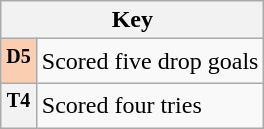<table class="wikitable plainrowheaders">
<tr>
<th colspan="2" scope="col">Key</th>
</tr>
<tr>
<th align="left" style="background-color:#FBCEB1" scope="row"><sup>D5</sup></th>
<td align="left">Scored five drop goals</td>
</tr>
<tr>
<th align="left" scope="row"><sup>T4</sup></th>
<td align="left">Scored four tries</td>
</tr>
</table>
